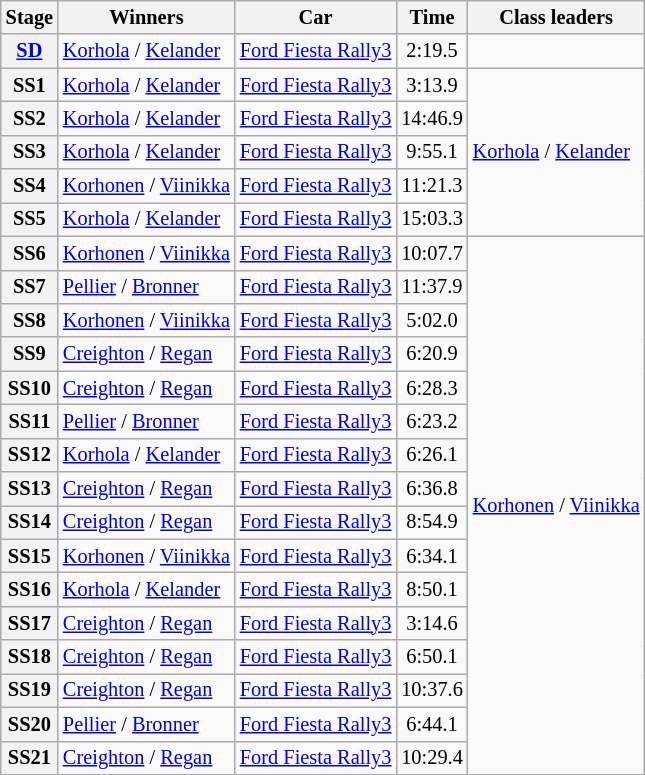<table class="wikitable" style="font-size:85%">
<tr>
<th>Stage</th>
<th>Winners</th>
<th>Car</th>
<th>Time</th>
<th>Class leaders</th>
</tr>
<tr>
<th><a href='#'>SD</a></th>
<td><a href='#'>Korhola</a> / <a href='#'>Kelander</a></td>
<td><a href='#'>Ford Fiesta Rally3</a></td>
<td align="center">2:19.5</td>
<td></td>
</tr>
<tr>
<th>SS1</th>
<td><a href='#'>Korhola</a> / <a href='#'>Kelander</a></td>
<td><a href='#'>Ford Fiesta Rally3</a></td>
<td align="center">3:13.9</td>
<td rowspan="5"><a href='#'>Korhola</a> / <a href='#'>Kelander</a></td>
</tr>
<tr>
<th>SS2</th>
<td><a href='#'>Korhola</a> / <a href='#'>Kelander</a></td>
<td><a href='#'>Ford Fiesta Rally3</a></td>
<td align="center">14:46.9</td>
</tr>
<tr>
<th>SS3</th>
<td><a href='#'>Korhola</a> / <a href='#'>Kelander</a></td>
<td><a href='#'>Ford Fiesta Rally3</a></td>
<td align="center">9:55.1</td>
</tr>
<tr>
<th>SS4</th>
<td><a href='#'>Korhonen</a> / <a href='#'>Viinikka</a></td>
<td><a href='#'>Ford Fiesta Rally3</a></td>
<td align="center">11:21.3</td>
</tr>
<tr>
<th>SS5</th>
<td><a href='#'>Korhola</a> / <a href='#'>Kelander</a></td>
<td><a href='#'>Ford Fiesta Rally3</a></td>
<td align="center">15:03.3</td>
</tr>
<tr>
<th>SS6</th>
<td><a href='#'>Korhonen</a> / <a href='#'>Viinikka</a></td>
<td><a href='#'>Ford Fiesta Rally3</a></td>
<td align="center">10:07.7</td>
<td rowspan="16"><a href='#'>Korhonen</a> / <a href='#'>Viinikka</a></td>
</tr>
<tr>
<th>SS7</th>
<td><a href='#'>Pellier</a> / <a href='#'>Bronner</a></td>
<td><a href='#'>Ford Fiesta Rally3</a></td>
<td align="center">11:37.9</td>
</tr>
<tr>
<th>SS8</th>
<td><a href='#'>Korhonen</a> / <a href='#'>Viinikka</a></td>
<td><a href='#'>Ford Fiesta Rally3</a></td>
<td align="center">5:02.0</td>
</tr>
<tr>
<th>SS9</th>
<td><a href='#'>Creighton</a> / <a href='#'>Regan</a></td>
<td><a href='#'>Ford Fiesta Rally3</a></td>
<td align="center">6:20.9</td>
</tr>
<tr>
<th>SS10</th>
<td><a href='#'>Creighton</a> / <a href='#'>Regan</a></td>
<td><a href='#'>Ford Fiesta Rally3</a></td>
<td align="center">6:28.3</td>
</tr>
<tr>
<th>SS11</th>
<td><a href='#'>Pellier</a> / <a href='#'>Bronner</a></td>
<td><a href='#'>Ford Fiesta Rally3</a></td>
<td align="center">6:23.2</td>
</tr>
<tr>
<th>SS12</th>
<td><a href='#'>Korhola</a> / <a href='#'>Kelander</a></td>
<td><a href='#'>Ford Fiesta Rally3</a></td>
<td align="center">6:26.1</td>
</tr>
<tr>
<th>SS13</th>
<td><a href='#'>Creighton</a> / <a href='#'>Regan</a></td>
<td><a href='#'>Ford Fiesta Rally3</a></td>
<td align="center">6:36.8</td>
</tr>
<tr>
<th>SS14</th>
<td><a href='#'>Creighton</a> / <a href='#'>Regan</a></td>
<td><a href='#'>Ford Fiesta Rally3</a></td>
<td align="center">8:54.9</td>
</tr>
<tr>
<th>SS15</th>
<td><a href='#'>Korhonen</a> / <a href='#'>Viinikka</a></td>
<td><a href='#'>Ford Fiesta Rally3</a></td>
<td align="center">6:34.1</td>
</tr>
<tr>
<th>SS16</th>
<td><a href='#'>Korhola</a> / <a href='#'>Kelander</a></td>
<td><a href='#'>Ford Fiesta Rally3</a></td>
<td align="center">8:50.1</td>
</tr>
<tr>
<th>SS17</th>
<td><a href='#'>Creighton</a> / <a href='#'>Regan</a></td>
<td><a href='#'>Ford Fiesta Rally3</a></td>
<td align="center">3:14.6</td>
</tr>
<tr>
<th>SS18</th>
<td><a href='#'>Creighton</a> / <a href='#'>Regan</a></td>
<td><a href='#'>Ford Fiesta Rally3</a></td>
<td align="center">6:50.1</td>
</tr>
<tr>
<th>SS19</th>
<td><a href='#'>Creighton</a> / <a href='#'>Regan</a></td>
<td><a href='#'>Ford Fiesta Rally3</a></td>
<td align="center">10:37.6</td>
</tr>
<tr>
<th>SS20</th>
<td><a href='#'>Pellier</a> / <a href='#'>Bronner</a></td>
<td><a href='#'>Ford Fiesta Rally3</a></td>
<td align="center">6:44.1</td>
</tr>
<tr>
<th>SS21</th>
<td><a href='#'>Creighton</a> / <a href='#'>Regan</a></td>
<td><a href='#'>Ford Fiesta Rally3</a></td>
<td align="center">10:29.4</td>
</tr>
<tr>
</tr>
</table>
